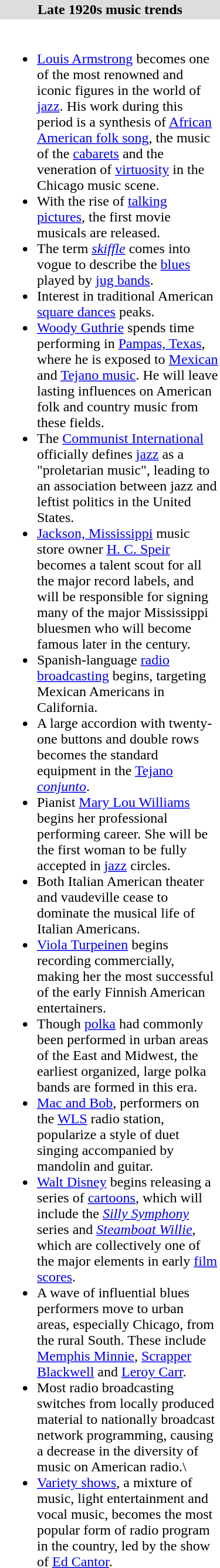<table align="right" border="0" cellpadding="2" width=250 cellspacing="0" style="margin-left:0.5em;" class="toccolours">
<tr>
<th style="background:#ddd;">Late 1920s music trends</th>
</tr>
<tr>
<td><br><ul><li><a href='#'>Louis Armstrong</a> becomes one of the most renowned and iconic figures in the world of <a href='#'>jazz</a>. His work during this period is a synthesis of <a href='#'>African American folk song</a>, the music of the <a href='#'>cabarets</a> and the veneration of <a href='#'>virtuosity</a> in the Chicago music scene.</li><li>With the rise of <a href='#'>talking pictures</a>, the first movie musicals are released.</li><li>The term <em><a href='#'>skiffle</a></em> comes into vogue to describe the <a href='#'>blues</a> played by <a href='#'>jug bands</a>.</li><li>Interest in traditional American <a href='#'>square dances</a> peaks.</li><li><a href='#'>Woody Guthrie</a> spends time performing in <a href='#'>Pampas, Texas</a>, where he is exposed to <a href='#'>Mexican</a> and <a href='#'>Tejano music</a>. He will leave lasting influences on American folk and country music from these fields.</li><li>The <a href='#'>Communist International</a> officially defines <a href='#'>jazz</a> as a "proletarian music", leading to an association between jazz and leftist politics in the United States.</li><li><a href='#'>Jackson, Mississippi</a> music store owner <a href='#'>H. C. Speir</a> becomes a talent scout for all the major record labels, and will be responsible for signing many of the major Mississippi bluesmen who will become famous later in the century.</li><li>Spanish-language <a href='#'>radio broadcasting</a> begins, targeting Mexican Americans in California.</li><li>A large accordion with twenty-one buttons and double rows becomes the standard equipment in the <a href='#'>Tejano</a> <em><a href='#'>conjunto</a></em>.</li><li>Pianist <a href='#'>Mary Lou Williams</a> begins her professional performing career. She will be the first woman to be fully accepted in <a href='#'>jazz</a> circles.</li><li>Both Italian American theater and vaudeville cease to dominate the musical life of Italian Americans.</li><li><a href='#'>Viola Turpeinen</a> begins recording commercially, making her the most successful of the early Finnish American entertainers.</li><li>Though <a href='#'>polka</a> had commonly been performed in urban areas of the East and Midwest, the earliest organized, large polka bands are formed in this era.</li><li><a href='#'>Mac and Bob</a>, performers on the <a href='#'>WLS</a> radio station, popularize a style of duet singing accompanied by mandolin and guitar.</li><li><a href='#'>Walt Disney</a> begins releasing a series of <a href='#'>cartoons</a>, which will include the <em><a href='#'>Silly Symphony</a></em> series and <em><a href='#'>Steamboat Willie</a></em>, which are collectively one of the major elements in early <a href='#'>film scores</a>.</li><li>A wave of influential blues performers move to urban areas, especially Chicago, from the rural South. These include <a href='#'>Memphis Minnie</a>, <a href='#'>Scrapper Blackwell</a> and <a href='#'>Leroy Carr</a>.</li><li>Most radio broadcasting switches from locally produced material to nationally broadcast network programming, causing a decrease in the diversity of music on American radio.\</li><li><a href='#'>Variety shows</a>, a mixture of music, light entertainment and vocal music, becomes the most popular form of radio program in the country, led by the show of <a href='#'>Ed Cantor</a>.</li></ul></td>
</tr>
</table>
